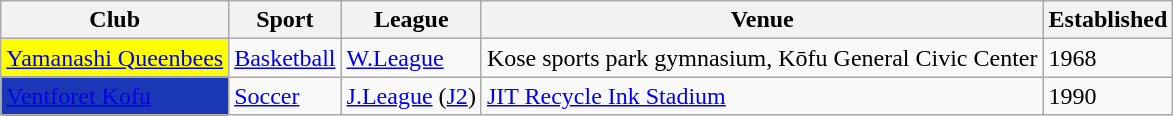<table class="wikitable">
<tr>
<th scope="col">Club</th>
<th scope="col">Sport</th>
<th scope="col">League</th>
<th scope="col">Venue</th>
<th scope="col">Established</th>
</tr>
<tr>
<td style="background:yellow"><a href='#'><span>Yamanashi Queenbees</span></a></td>
<td><a href='#'>Basketball</a></td>
<td><a href='#'>W.League</a></td>
<td>Kose sports park gymnasium, Kōfu General Civic Center</td>
<td>1968</td>
</tr>
<tr>
<td style="background:#1937B7"><a href='#'><span>Ventforet Kofu</span></a></td>
<td><a href='#'>Soccer</a></td>
<td><a href='#'>J.League</a> (<a href='#'>J2</a>)</td>
<td><a href='#'>JIT Recycle Ink Stadium</a></td>
<td>1990</td>
</tr>
</table>
